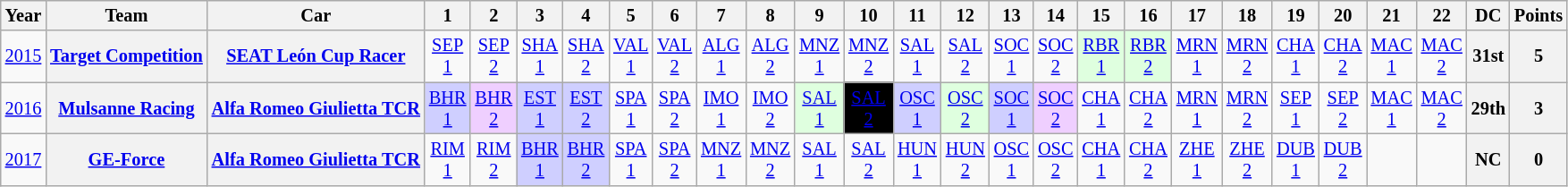<table class="wikitable" style="text-align:center; font-size:85%">
<tr>
<th>Year</th>
<th>Team</th>
<th>Car</th>
<th>1</th>
<th>2</th>
<th>3</th>
<th>4</th>
<th>5</th>
<th>6</th>
<th>7</th>
<th>8</th>
<th>9</th>
<th>10</th>
<th>11</th>
<th>12</th>
<th>13</th>
<th>14</th>
<th>15</th>
<th>16</th>
<th>17</th>
<th>18</th>
<th>19</th>
<th>20</th>
<th>21</th>
<th>22</th>
<th>DC</th>
<th>Points</th>
</tr>
<tr>
<td><a href='#'>2015</a></td>
<th nowrap><a href='#'>Target Competition</a></th>
<th nowrap><a href='#'>SEAT León Cup Racer</a></th>
<td><a href='#'>SEP<br>1</a></td>
<td><a href='#'>SEP<br>2</a></td>
<td><a href='#'>SHA<br>1</a></td>
<td><a href='#'>SHA<br>2</a></td>
<td><a href='#'>VAL<br>1</a></td>
<td><a href='#'>VAL<br>2</a></td>
<td><a href='#'>ALG<br>1</a></td>
<td><a href='#'>ALG<br>2</a></td>
<td><a href='#'>MNZ<br>1</a></td>
<td><a href='#'>MNZ<br>2</a></td>
<td><a href='#'>SAL<br>1</a></td>
<td><a href='#'>SAL<br>2</a></td>
<td><a href='#'>SOC<br>1</a></td>
<td><a href='#'>SOC<br>2</a></td>
<td style="background:#DFFFDF;"><a href='#'>RBR<br>1</a><br></td>
<td style="background:#DFFFDF;"><a href='#'>RBR<br>2</a><br></td>
<td><a href='#'>MRN<br>1</a></td>
<td><a href='#'>MRN<br>2</a></td>
<td><a href='#'>CHA<br>1</a></td>
<td><a href='#'>CHA<br>2</a></td>
<td><a href='#'>MAC<br>1</a></td>
<td><a href='#'>MAC<br>2</a></td>
<th>31st</th>
<th>5</th>
</tr>
<tr>
<td><a href='#'>2016</a></td>
<th nowrap><a href='#'>Mulsanne Racing</a></th>
<th nowrap><a href='#'>Alfa Romeo Giulietta TCR</a></th>
<td style="background:#CFCFFF;"><a href='#'>BHR<br>1</a><br></td>
<td style="background:#EFCFFF;"><a href='#'>BHR<br>2</a><br></td>
<td style="background:#CFCFFF;"><a href='#'>EST<br>1</a><br></td>
<td style="background:#CFCFFF;"><a href='#'>EST<br>2</a><br></td>
<td><a href='#'>SPA<br>1</a></td>
<td><a href='#'>SPA<br>2</a></td>
<td><a href='#'>IMO<br>1</a></td>
<td><a href='#'>IMO<br>2</a></td>
<td style="background:#DFFFDF;"><a href='#'>SAL<br>1</a><br></td>
<td style="background:#000000; color:white"><a href='#'><span>SAL<br>2</span></a><br></td>
<td style="background:#CFCFFF;"><a href='#'>OSC<br>1</a><br></td>
<td style="background:#DFFFDF;"><a href='#'>OSC<br>2</a><br></td>
<td style="background:#CFCFFF;"><a href='#'>SOC<br>1</a><br></td>
<td style="background:#EFCFFF;"><a href='#'>SOC<br>2</a><br></td>
<td><a href='#'>CHA<br>1</a></td>
<td><a href='#'>CHA<br>2</a></td>
<td><a href='#'>MRN<br>1</a></td>
<td><a href='#'>MRN<br>2</a></td>
<td><a href='#'>SEP<br>1</a></td>
<td><a href='#'>SEP<br>2</a></td>
<td><a href='#'>MAC<br>1</a></td>
<td><a href='#'>MAC<br>2</a></td>
<th>29th</th>
<th>3</th>
</tr>
<tr>
<td><a href='#'>2017</a></td>
<th nowrap><a href='#'>GE-Force</a></th>
<th nowrap><a href='#'>Alfa Romeo Giulietta TCR</a></th>
<td><a href='#'>RIM<br>1</a></td>
<td><a href='#'>RIM<br>2</a></td>
<td style="background:#CFCFFF;"><a href='#'>BHR<br>1</a><br></td>
<td style="background:#CFCFFF;"><a href='#'>BHR<br>2</a><br></td>
<td><a href='#'>SPA<br>1</a></td>
<td><a href='#'>SPA<br>2</a></td>
<td><a href='#'>MNZ<br>1</a></td>
<td><a href='#'>MNZ<br>2</a></td>
<td><a href='#'>SAL<br>1</a></td>
<td><a href='#'>SAL<br>2</a></td>
<td><a href='#'>HUN<br>1</a></td>
<td><a href='#'>HUN<br>2</a></td>
<td><a href='#'>OSC<br>1</a></td>
<td><a href='#'>OSC<br>2</a></td>
<td><a href='#'>CHA<br>1</a></td>
<td><a href='#'>CHA<br>2</a></td>
<td><a href='#'>ZHE<br>1</a></td>
<td><a href='#'>ZHE<br>2</a></td>
<td><a href='#'>DUB<br>1</a></td>
<td><a href='#'>DUB<br>2</a></td>
<td></td>
<td></td>
<th>NC</th>
<th>0</th>
</tr>
</table>
